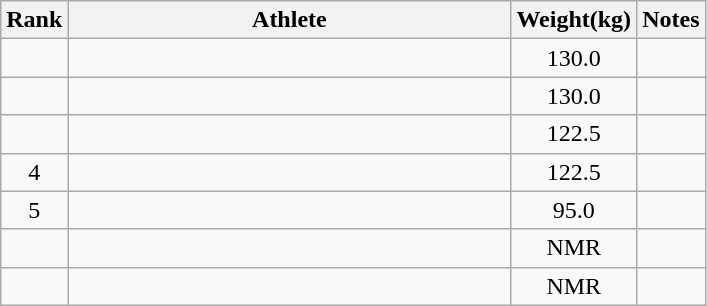<table class="wikitable" style="text-align:center">
<tr>
<th>Rank</th>
<th Style="width:18em">Athlete</th>
<th>Weight(kg)</th>
<th>Notes</th>
</tr>
<tr>
<td></td>
<td style="text-align:left"></td>
<td>130.0</td>
<td></td>
</tr>
<tr>
<td></td>
<td style="text-align:left"></td>
<td>130.0</td>
<td></td>
</tr>
<tr>
<td></td>
<td style="text-align:left"></td>
<td>122.5</td>
<td></td>
</tr>
<tr>
<td>4</td>
<td style="text-align:left"></td>
<td>122.5</td>
<td></td>
</tr>
<tr>
<td>5</td>
<td style="text-align:left"></td>
<td>95.0</td>
<td></td>
</tr>
<tr>
<td></td>
<td style="text-align:left"></td>
<td>NMR</td>
<td></td>
</tr>
<tr>
<td></td>
<td style="text-align:left"></td>
<td>NMR</td>
<td></td>
</tr>
</table>
